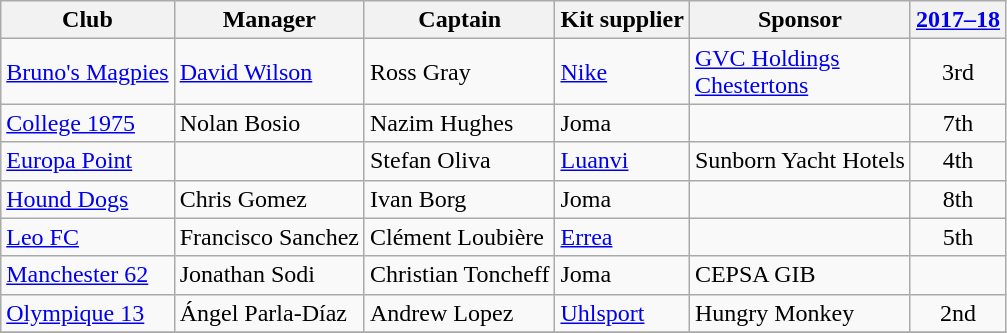<table class="wikitable">
<tr>
<th>Club</th>
<th>Manager</th>
<th>Captain</th>
<th>Kit supplier</th>
<th>Sponsor</th>
<th><a href='#'>2017–18</a></th>
</tr>
<tr>
<td><a href='#'>Bruno's Magpies</a></td>
<td> <a href='#'>David Wilson</a></td>
<td> Ross Gray</td>
<td><a href='#'>Nike</a></td>
<td><a href='#'>GVC Holdings</a><br><a href='#'>Chestertons</a></td>
<td align="center">3rd</td>
</tr>
<tr>
<td><a href='#'>College 1975</a></td>
<td> Nolan Bosio</td>
<td> Nazim Hughes</td>
<td>Joma</td>
<td></td>
<td align="center">7th</td>
</tr>
<tr>
<td><a href='#'>Europa Point</a></td>
<td></td>
<td> Stefan Oliva</td>
<td><a href='#'>Luanvi</a></td>
<td>Sunborn Yacht Hotels</td>
<td align="center">4th</td>
</tr>
<tr>
<td><a href='#'>Hound Dogs</a></td>
<td> Chris Gomez</td>
<td> Ivan Borg</td>
<td>Joma</td>
<td></td>
<td align="center">8th</td>
</tr>
<tr>
<td><a href='#'>Leo FC</a></td>
<td> Francisco Sanchez</td>
<td> Clément Loubière</td>
<td><a href='#'>Errea</a></td>
<td></td>
<td align="center">5th</td>
</tr>
<tr>
<td><a href='#'>Manchester 62</a></td>
<td> Jonathan Sodi</td>
<td> Christian Toncheff</td>
<td>Joma</td>
<td>CEPSA GIB</td>
<td align="center"></td>
</tr>
<tr>
<td><a href='#'>Olympique 13</a></td>
<td> Ángel Parla-Díaz</td>
<td> Andrew Lopez</td>
<td><a href='#'>Uhlsport</a></td>
<td>Hungry Monkey</td>
<td align="center">2nd</td>
</tr>
<tr>
</tr>
</table>
